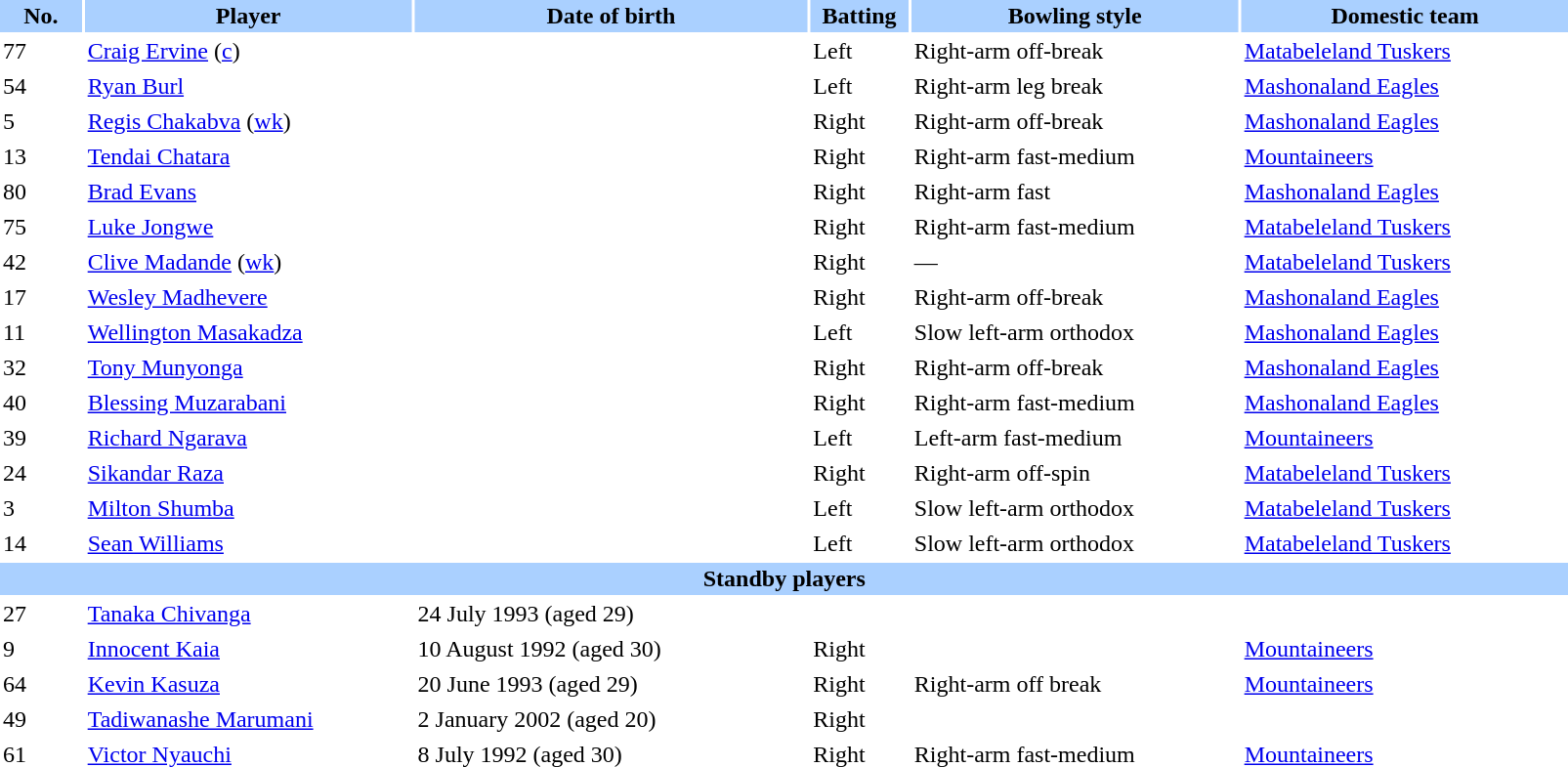<table class="sortable" style="width:85%;" border="0" cellspacing="2" cellpadding="2">
<tr style="background:#aad0ff;">
<th scope="col" width="5%">No.</th>
<th width=20%>Player</th>
<th width=24%>Date of birth</th>
<th width=6%>Batting</th>
<th width=20%>Bowling style</th>
<th width=20%>Domestic team</th>
</tr>
<tr>
<td>77</td>
<td><a href='#'>Craig Ervine</a> (<a href='#'>c</a>)</td>
<td></td>
<td>Left</td>
<td>Right-arm off-break</td>
<td><a href='#'>Matabeleland Tuskers</a></td>
</tr>
<tr>
<td>54</td>
<td><a href='#'>Ryan Burl</a></td>
<td></td>
<td>Left</td>
<td>Right-arm leg break</td>
<td><a href='#'>Mashonaland Eagles</a></td>
</tr>
<tr>
<td>5</td>
<td><a href='#'>Regis Chakabva</a> (<a href='#'>wk</a>)</td>
<td></td>
<td>Right</td>
<td>Right-arm off-break</td>
<td><a href='#'>Mashonaland Eagles</a></td>
</tr>
<tr>
<td>13</td>
<td><a href='#'>Tendai Chatara</a></td>
<td></td>
<td>Right</td>
<td>Right-arm fast-medium</td>
<td><a href='#'>Mountaineers</a></td>
</tr>
<tr>
<td>80</td>
<td><a href='#'>Brad Evans</a></td>
<td></td>
<td>Right</td>
<td>Right-arm fast</td>
<td><a href='#'>Mashonaland Eagles</a></td>
</tr>
<tr>
<td>75</td>
<td><a href='#'>Luke Jongwe</a></td>
<td></td>
<td>Right</td>
<td>Right-arm fast-medium</td>
<td><a href='#'>Matabeleland Tuskers</a></td>
</tr>
<tr>
<td>42</td>
<td><a href='#'>Clive Madande</a> (<a href='#'>wk</a>)</td>
<td></td>
<td>Right</td>
<td>—</td>
<td><a href='#'>Matabeleland Tuskers</a></td>
</tr>
<tr>
<td>17</td>
<td><a href='#'>Wesley Madhevere</a></td>
<td></td>
<td>Right</td>
<td>Right-arm off-break</td>
<td><a href='#'>Mashonaland Eagles</a></td>
</tr>
<tr>
<td>11</td>
<td><a href='#'>Wellington Masakadza</a></td>
<td></td>
<td>Left</td>
<td>Slow left-arm orthodox</td>
<td><a href='#'>Mashonaland Eagles</a></td>
</tr>
<tr>
<td>32</td>
<td><a href='#'>Tony Munyonga</a></td>
<td></td>
<td>Right</td>
<td>Right-arm off-break</td>
<td><a href='#'>Mashonaland Eagles</a></td>
</tr>
<tr>
<td>40</td>
<td><a href='#'>Blessing Muzarabani</a></td>
<td></td>
<td>Right</td>
<td>Right-arm fast-medium</td>
<td><a href='#'>Mashonaland Eagles</a></td>
</tr>
<tr>
<td>39</td>
<td><a href='#'>Richard Ngarava</a></td>
<td></td>
<td>Left</td>
<td>Left-arm fast-medium</td>
<td><a href='#'>Mountaineers</a></td>
</tr>
<tr>
<td>24</td>
<td><a href='#'>Sikandar Raza</a></td>
<td></td>
<td>Right</td>
<td>Right-arm off-spin</td>
<td><a href='#'>Matabeleland Tuskers</a></td>
</tr>
<tr>
<td>3</td>
<td><a href='#'>Milton Shumba</a></td>
<td></td>
<td>Left</td>
<td>Slow left-arm orthodox</td>
<td><a href='#'>Matabeleland Tuskers</a></td>
</tr>
<tr>
<td>14</td>
<td><a href='#'>Sean Williams</a></td>
<td></td>
<td>Left</td>
<td>Slow left-arm orthodox</td>
<td><a href='#'>Matabeleland Tuskers</a></td>
</tr>
<tr style="background:#aad0ff;">
<th colspan="6">Standby players</th>
</tr>
<tr>
<td>27</td>
<td><a href='#'>Tanaka Chivanga</a></td>
<td>24 July 1993 (aged 29)</td>
<td></td>
<td></td>
<td></td>
</tr>
<tr>
<td>9</td>
<td><a href='#'>Innocent Kaia</a></td>
<td>10 August 1992 (aged 30)</td>
<td>Right</td>
<td></td>
<td><a href='#'>Mountaineers</a></td>
</tr>
<tr>
<td>64</td>
<td><a href='#'>Kevin Kasuza</a></td>
<td>20 June 1993 (aged 29)</td>
<td>Right</td>
<td>Right-arm off break</td>
<td><a href='#'>Mountaineers</a></td>
</tr>
<tr>
<td>49</td>
<td><a href='#'>Tadiwanashe Marumani</a></td>
<td>2 January 2002 (aged 20)</td>
<td>Right</td>
<td></td>
<td></td>
</tr>
<tr>
<td>61</td>
<td><a href='#'>Victor Nyauchi</a></td>
<td>8 July 1992 (aged 30)</td>
<td>Right</td>
<td>Right-arm fast-medium</td>
<td><a href='#'>Mountaineers</a></td>
</tr>
</table>
